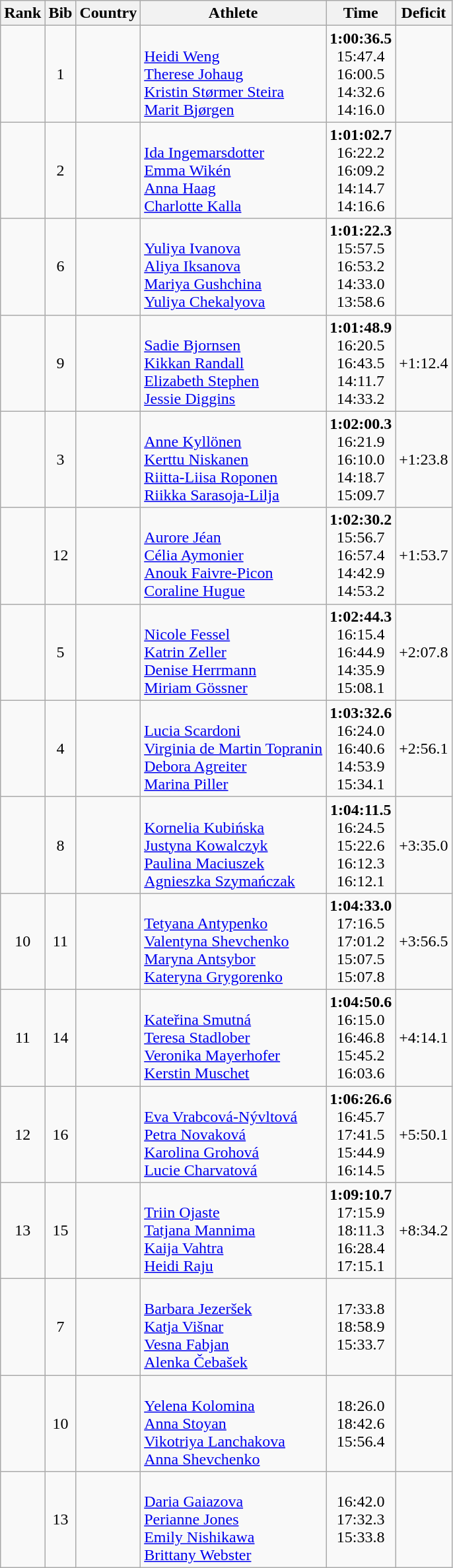<table class="wikitable sortable" style="text-align:center">
<tr>
<th>Rank</th>
<th>Bib</th>
<th>Country</th>
<th>Athlete</th>
<th>Time</th>
<th>Deficit</th>
</tr>
<tr>
<td></td>
<td>1</td>
<td align=left></td>
<td align=left><br><a href='#'>Heidi Weng</a><br><a href='#'>Therese Johaug</a><br><a href='#'>Kristin Størmer Steira</a><br><a href='#'>Marit Bjørgen</a></td>
<td><strong>1:00:36.5</strong><br>15:47.4<br>16:00.5<br>14:32.6<br>14:16.0</td>
<td></td>
</tr>
<tr>
<td></td>
<td>2</td>
<td align=left></td>
<td align=left><br><a href='#'>Ida Ingemarsdotter</a><br><a href='#'>Emma Wikén</a><br><a href='#'>Anna Haag</a><br><a href='#'>Charlotte Kalla</a></td>
<td><strong>1:01:02.7</strong><br>16:22.2<br>16:09.2<br>14:14.7<br>14:16.6</td>
<td></td>
</tr>
<tr>
<td></td>
<td>6</td>
<td align=left></td>
<td align=left><br><a href='#'>Yuliya Ivanova</a><br><a href='#'>Aliya Iksanova</a><br><a href='#'>Mariya Gushchina</a><br><a href='#'>Yuliya Chekalyova</a></td>
<td><strong>1:01:22.3</strong><br>15:57.5<br>16:53.2<br>14:33.0<br>13:58.6</td>
<td></td>
</tr>
<tr>
<td></td>
<td>9</td>
<td align=left></td>
<td align=left><br><a href='#'>Sadie Bjornsen</a><br><a href='#'>Kikkan Randall</a><br><a href='#'>Elizabeth Stephen</a><br><a href='#'>Jessie Diggins</a></td>
<td><strong>1:01:48.9</strong><br>16:20.5<br>16:43.5<br>14:11.7<br>14:33.2</td>
<td>+1:12.4</td>
</tr>
<tr>
<td></td>
<td>3</td>
<td align=left></td>
<td align=left><br><a href='#'>Anne Kyllönen</a><br><a href='#'>Kerttu Niskanen</a><br><a href='#'>Riitta-Liisa Roponen</a><br><a href='#'>Riikka Sarasoja-Lilja</a></td>
<td><strong>1:02:00.3</strong><br>16:21.9<br>16:10.0<br>14:18.7<br>15:09.7</td>
<td>+1:23.8</td>
</tr>
<tr>
<td></td>
<td>12</td>
<td align=left></td>
<td align=left><br><a href='#'>Aurore Jéan</a><br><a href='#'>Célia Aymonier</a><br><a href='#'>Anouk Faivre-Picon</a><br><a href='#'>Coraline Hugue</a></td>
<td><strong>1:02:30.2</strong><br>15:56.7<br>16:57.4<br>14:42.9<br>14:53.2</td>
<td>+1:53.7</td>
</tr>
<tr>
<td></td>
<td>5</td>
<td align=left></td>
<td align=left><br><a href='#'>Nicole Fessel</a><br><a href='#'>Katrin Zeller</a><br><a href='#'>Denise Herrmann</a><br><a href='#'>Miriam Gössner</a></td>
<td><strong>1:02:44.3</strong><br>16:15.4<br>16:44.9<br>14:35.9<br>15:08.1</td>
<td>+2:07.8</td>
</tr>
<tr>
<td></td>
<td>4</td>
<td align=left></td>
<td align=left><br><a href='#'>Lucia Scardoni</a><br><a href='#'>Virginia de Martin Topranin</a><br><a href='#'>Debora Agreiter</a><br><a href='#'>Marina Piller</a></td>
<td><strong>1:03:32.6</strong><br>16:24.0<br>16:40.6<br>14:53.9<br>15:34.1</td>
<td>+2:56.1</td>
</tr>
<tr>
<td></td>
<td>8</td>
<td align=left></td>
<td align=left><br><a href='#'>Kornelia Kubińska</a><br><a href='#'>Justyna Kowalczyk</a><br><a href='#'>Paulina Maciuszek</a><br><a href='#'>Agnieszka Szymańczak</a></td>
<td><strong>1:04:11.5</strong><br>16:24.5<br>15:22.6<br>16:12.3<br>16:12.1</td>
<td>+3:35.0</td>
</tr>
<tr>
<td>10</td>
<td>11</td>
<td align=left></td>
<td align=left><br><a href='#'>Tetyana Antypenko</a><br><a href='#'>Valentyna Shevchenko</a><br><a href='#'>Maryna Antsybor</a><br><a href='#'>Kateryna Grygorenko</a></td>
<td><strong>1:04:33.0</strong><br>17:16.5<br>17:01.2<br>15:07.5<br>15:07.8</td>
<td>+3:56.5</td>
</tr>
<tr>
<td>11</td>
<td>14</td>
<td align=left></td>
<td align=left><br><a href='#'>Kateřina Smutná</a><br><a href='#'>Teresa Stadlober</a><br><a href='#'>Veronika Mayerhofer</a><br><a href='#'>Kerstin Muschet</a></td>
<td><strong>1:04:50.6</strong><br>16:15.0<br>16:46.8<br>15:45.2<br>16:03.6</td>
<td>+4:14.1</td>
</tr>
<tr>
<td>12</td>
<td>16</td>
<td align=left></td>
<td align=left><br><a href='#'>Eva Vrabcová-Nývltová</a><br><a href='#'>Petra Novaková</a><br><a href='#'>Karolina Grohová</a><br><a href='#'>Lucie Charvatová</a></td>
<td><strong>1:06:26.6</strong><br>16:45.7<br>17:41.5<br>15:44.9<br>16:14.5</td>
<td>+5:50.1</td>
</tr>
<tr>
<td>13</td>
<td>15</td>
<td align=left></td>
<td align=left><br><a href='#'>Triin Ojaste</a><br><a href='#'>Tatjana Mannima</a><br><a href='#'>Kaija Vahtra</a><br><a href='#'>Heidi Raju</a></td>
<td><strong>1:09:10.7</strong><br>17:15.9<br>18:11.3<br>16:28.4<br>17:15.1</td>
<td>+8:34.2</td>
</tr>
<tr>
<td></td>
<td>7</td>
<td align=left></td>
<td align=left><br><a href='#'>Barbara Jezeršek</a><br><a href='#'>Katja Višnar</a><br><a href='#'>Vesna Fabjan</a><br><a href='#'>Alenka Čebašek</a></td>
<td><br>17:33.8<br>18:58.9<br>15:33.7<br><br></td>
<td></td>
</tr>
<tr>
<td></td>
<td>10</td>
<td align=left></td>
<td align=left><br><a href='#'>Yelena Kolomina</a><br><a href='#'>Anna Stoyan</a><br><a href='#'>Vikotriya Lanchakova</a><br><a href='#'>Anna Shevchenko</a></td>
<td><br>18:26.0<br>18:42.6<br>15:56.4<br><br></td>
<td></td>
</tr>
<tr>
<td></td>
<td>13</td>
<td align=left></td>
<td align=left><br><a href='#'>Daria Gaiazova</a><br><a href='#'>Perianne Jones</a><br><a href='#'>Emily Nishikawa</a><br><a href='#'>Brittany Webster</a></td>
<td><br>16:42.0<br>17:32.3 <br>15:33.8 <br><br></td>
<td></td>
</tr>
</table>
